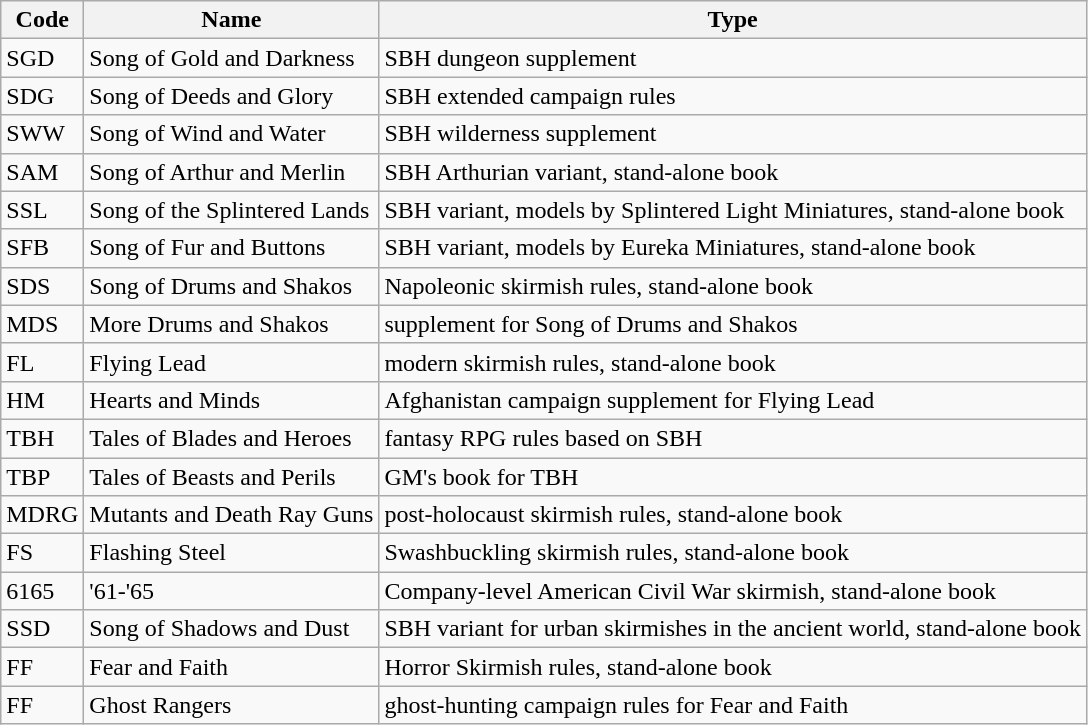<table class="wikitable">
<tr>
<th>Code</th>
<th>Name</th>
<th>Type</th>
</tr>
<tr>
<td>SGD</td>
<td>Song of Gold and Darkness</td>
<td>SBH dungeon supplement</td>
</tr>
<tr>
<td>SDG</td>
<td>Song of Deeds and Glory</td>
<td>SBH extended campaign rules</td>
</tr>
<tr>
<td>SWW</td>
<td>Song of Wind and Water</td>
<td>SBH wilderness supplement</td>
</tr>
<tr>
<td>SAM</td>
<td>Song of Arthur and Merlin</td>
<td>SBH Arthurian variant, stand-alone book</td>
</tr>
<tr>
<td>SSL</td>
<td>Song of the Splintered Lands</td>
<td>SBH variant, models by Splintered Light Miniatures, stand-alone book</td>
</tr>
<tr>
<td>SFB</td>
<td>Song of Fur and Buttons</td>
<td>SBH variant, models by Eureka Miniatures, stand-alone book</td>
</tr>
<tr>
<td>SDS</td>
<td>Song of Drums and Shakos</td>
<td>Napoleonic skirmish rules, stand-alone book</td>
</tr>
<tr>
<td>MDS</td>
<td>More Drums and Shakos</td>
<td>supplement for Song of Drums and Shakos</td>
</tr>
<tr>
<td>FL</td>
<td>Flying Lead</td>
<td>modern skirmish rules, stand-alone book</td>
</tr>
<tr>
<td>HM</td>
<td>Hearts and Minds</td>
<td>Afghanistan campaign supplement for Flying Lead</td>
</tr>
<tr>
<td>TBH</td>
<td>Tales of Blades and Heroes</td>
<td>fantasy RPG rules based on SBH</td>
</tr>
<tr>
<td>TBP</td>
<td>Tales of Beasts and Perils</td>
<td>GM's book for TBH</td>
</tr>
<tr>
<td>MDRG</td>
<td>Mutants and Death Ray Guns</td>
<td>post-holocaust skirmish rules, stand-alone book</td>
</tr>
<tr>
<td>FS</td>
<td>Flashing Steel</td>
<td>Swashbuckling skirmish rules, stand-alone book</td>
</tr>
<tr>
<td>6165</td>
<td>'61-'65</td>
<td>Company-level American Civil War skirmish, stand-alone book</td>
</tr>
<tr>
<td>SSD</td>
<td>Song of Shadows and Dust</td>
<td>SBH variant for urban skirmishes in the ancient world, stand-alone book</td>
</tr>
<tr>
<td>FF</td>
<td>Fear and Faith</td>
<td>Horror Skirmish rules, stand-alone book</td>
</tr>
<tr>
<td>FF</td>
<td>Ghost Rangers</td>
<td>ghost-hunting campaign rules for Fear and Faith</td>
</tr>
</table>
